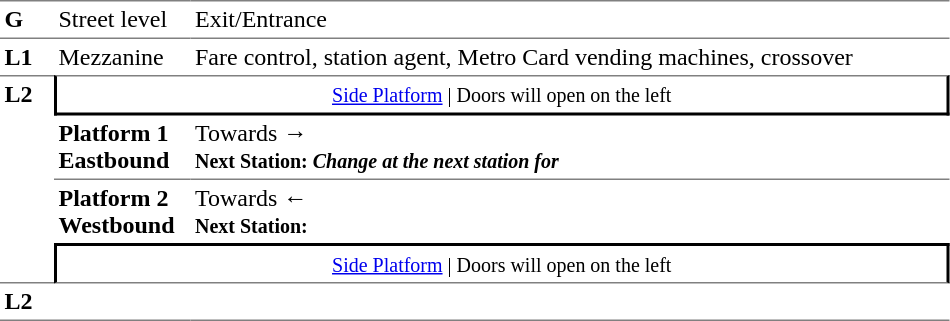<table table border=0 cellspacing=0 cellpadding=3>
<tr>
<td style="border-bottom:solid 1px gray;border-top:solid 1px gray;" width=30 valign=top><strong>G</strong></td>
<td style="border-top:solid 1px gray;border-bottom:solid 1px gray;" width=85 valign=top>Street level</td>
<td style="border-top:solid 1px gray;border-bottom:solid 1px gray;" width=500 valign=top>Exit/Entrance</td>
</tr>
<tr>
<td valign=top><strong>L1</strong></td>
<td valign=top>Mezzanine</td>
<td valign=top>Fare control, station agent, Metro Card vending machines, crossover<br></td>
</tr>
<tr>
<td style="border-top:solid 1px gray;border-bottom:solid 1px gray;" width=30 rowspan=4 valign=top><strong>L2</strong></td>
<td style="border-top:solid 1px gray;border-right:solid 2px black;border-left:solid 2px black;border-bottom:solid 2px black;text-align:center;" colspan=2><small><a href='#'>Side Platform</a> | Doors will open on the left </small></td>
</tr>
<tr>
<td style="border-bottom:solid 1px gray;" width=85><span><strong>Platform 1</strong><br><strong>Eastbound</strong></span></td>
<td style="border-bottom:solid 1px gray;" width=500>Towards → <br><small><strong>Next Station:</strong>  <strong><em>Change at the next station for </em></strong></small></td>
</tr>
<tr>
<td><span><strong>Platform 2 Westbound</strong></span></td>
<td>Towards ← <br><small><strong>Next Station:</strong> </small></td>
</tr>
<tr>
<td style="border-top:solid 2px black;border-right:solid 2px black;border-left:solid 2px black;border-bottom:solid 1px gray;" colspan=2  align=center><small><a href='#'>Side Platform</a> | Doors will open on the left </small></td>
</tr>
<tr>
<td style="border-bottom:solid 1px gray;" width=30 rowspan=2 valign=top><strong>L2</strong></td>
<td style="border-bottom:solid 1px gray;" width=85></td>
<td style="border-bottom:solid 1px gray;" width=500></td>
</tr>
<tr>
</tr>
</table>
